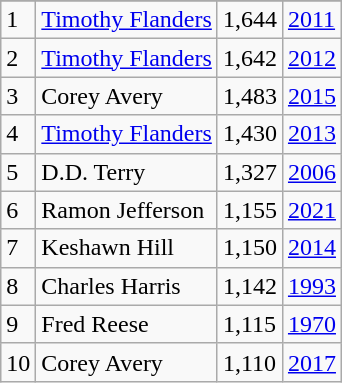<table class="wikitable">
<tr>
</tr>
<tr>
<td>1</td>
<td><a href='#'>Timothy Flanders</a></td>
<td>1,644</td>
<td><a href='#'>2011</a></td>
</tr>
<tr>
<td>2</td>
<td><a href='#'>Timothy Flanders</a></td>
<td>1,642</td>
<td><a href='#'>2012</a></td>
</tr>
<tr>
<td>3</td>
<td>Corey Avery</td>
<td>1,483</td>
<td><a href='#'>2015</a></td>
</tr>
<tr>
<td>4</td>
<td><a href='#'>Timothy Flanders</a></td>
<td>1,430</td>
<td><a href='#'>2013</a></td>
</tr>
<tr>
<td>5</td>
<td>D.D. Terry</td>
<td>1,327</td>
<td><a href='#'>2006</a></td>
</tr>
<tr>
<td>6</td>
<td>Ramon Jefferson</td>
<td>1,155</td>
<td><a href='#'>2021</a></td>
</tr>
<tr>
<td>7</td>
<td>Keshawn Hill</td>
<td>1,150</td>
<td><a href='#'>2014</a></td>
</tr>
<tr>
<td>8</td>
<td>Charles Harris</td>
<td>1,142</td>
<td><a href='#'>1993</a></td>
</tr>
<tr>
<td>9</td>
<td>Fred Reese</td>
<td>1,115</td>
<td><a href='#'>1970</a></td>
</tr>
<tr>
<td>10</td>
<td>Corey Avery</td>
<td>1,110</td>
<td><a href='#'>2017</a></td>
</tr>
</table>
